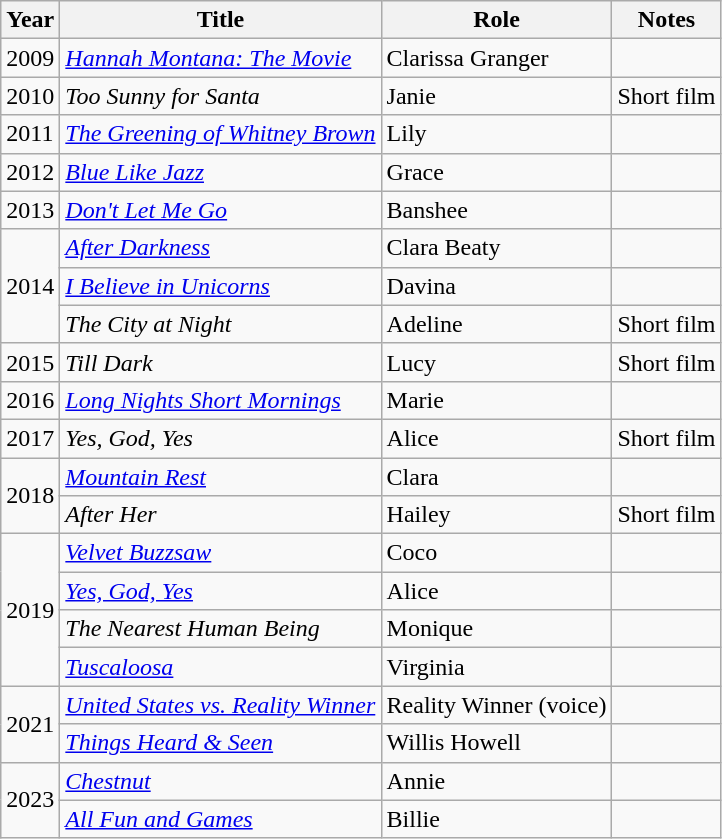<table class="wikitable sortable">
<tr>
<th>Year</th>
<th>Title</th>
<th>Role</th>
<th class="unsortable">Notes</th>
</tr>
<tr>
<td>2009</td>
<td><em><a href='#'>Hannah Montana: The Movie</a></em></td>
<td>Clarissa Granger</td>
<td></td>
</tr>
<tr>
<td>2010</td>
<td><em>Too Sunny for Santa</em></td>
<td>Janie</td>
<td>Short film</td>
</tr>
<tr>
<td>2011</td>
<td><em><a href='#'>The Greening of Whitney Brown</a></em></td>
<td>Lily</td>
<td></td>
</tr>
<tr>
<td>2012</td>
<td><em><a href='#'>Blue Like Jazz</a></em></td>
<td>Grace</td>
<td></td>
</tr>
<tr>
<td>2013</td>
<td><em><a href='#'>Don't Let Me Go</a></em></td>
<td>Banshee</td>
<td></td>
</tr>
<tr>
<td rowspan="3">2014</td>
<td><em><a href='#'>After Darkness</a></em></td>
<td>Clara Beaty</td>
<td></td>
</tr>
<tr>
<td><em><a href='#'>I Believe in Unicorns</a></em></td>
<td>Davina</td>
<td></td>
</tr>
<tr>
<td><em>The City at Night</em></td>
<td>Adeline</td>
<td>Short film</td>
</tr>
<tr>
<td>2015</td>
<td><em>Till Dark</em></td>
<td>Lucy</td>
<td>Short film</td>
</tr>
<tr>
<td>2016</td>
<td><em><a href='#'>Long Nights Short Mornings</a></em></td>
<td>Marie</td>
<td></td>
</tr>
<tr>
<td>2017</td>
<td><em>Yes, God, Yes</em></td>
<td>Alice</td>
<td>Short film</td>
</tr>
<tr>
<td rowspan=2>2018</td>
<td><em><a href='#'>Mountain Rest</a></em></td>
<td>Clara</td>
<td></td>
</tr>
<tr>
<td><em>After Her</em></td>
<td>Hailey</td>
<td>Short film</td>
</tr>
<tr>
<td rowspan=4>2019</td>
<td><em><a href='#'>Velvet Buzzsaw</a></em></td>
<td>Coco</td>
<td></td>
</tr>
<tr>
<td><em><a href='#'>Yes, God, Yes</a></em></td>
<td>Alice</td>
<td></td>
</tr>
<tr>
<td><em>The Nearest Human Being</em></td>
<td>Monique</td>
<td></td>
</tr>
<tr>
<td><em><a href='#'>Tuscaloosa</a></em></td>
<td>Virginia</td>
<td></td>
</tr>
<tr>
<td rowspan="2">2021</td>
<td><em><a href='#'>United States vs. Reality Winner</a></em></td>
<td>Reality Winner (voice)</td>
<td></td>
</tr>
<tr>
<td><em><a href='#'>Things Heard & Seen</a></em></td>
<td>Willis Howell</td>
<td></td>
</tr>
<tr>
<td rowspan="2">2023</td>
<td><em><a href='#'>Chestnut</a></em></td>
<td>Annie</td>
<td></td>
</tr>
<tr>
<td><em><a href='#'>All Fun and Games</a></em></td>
<td>Billie</td>
<td></td>
</tr>
</table>
